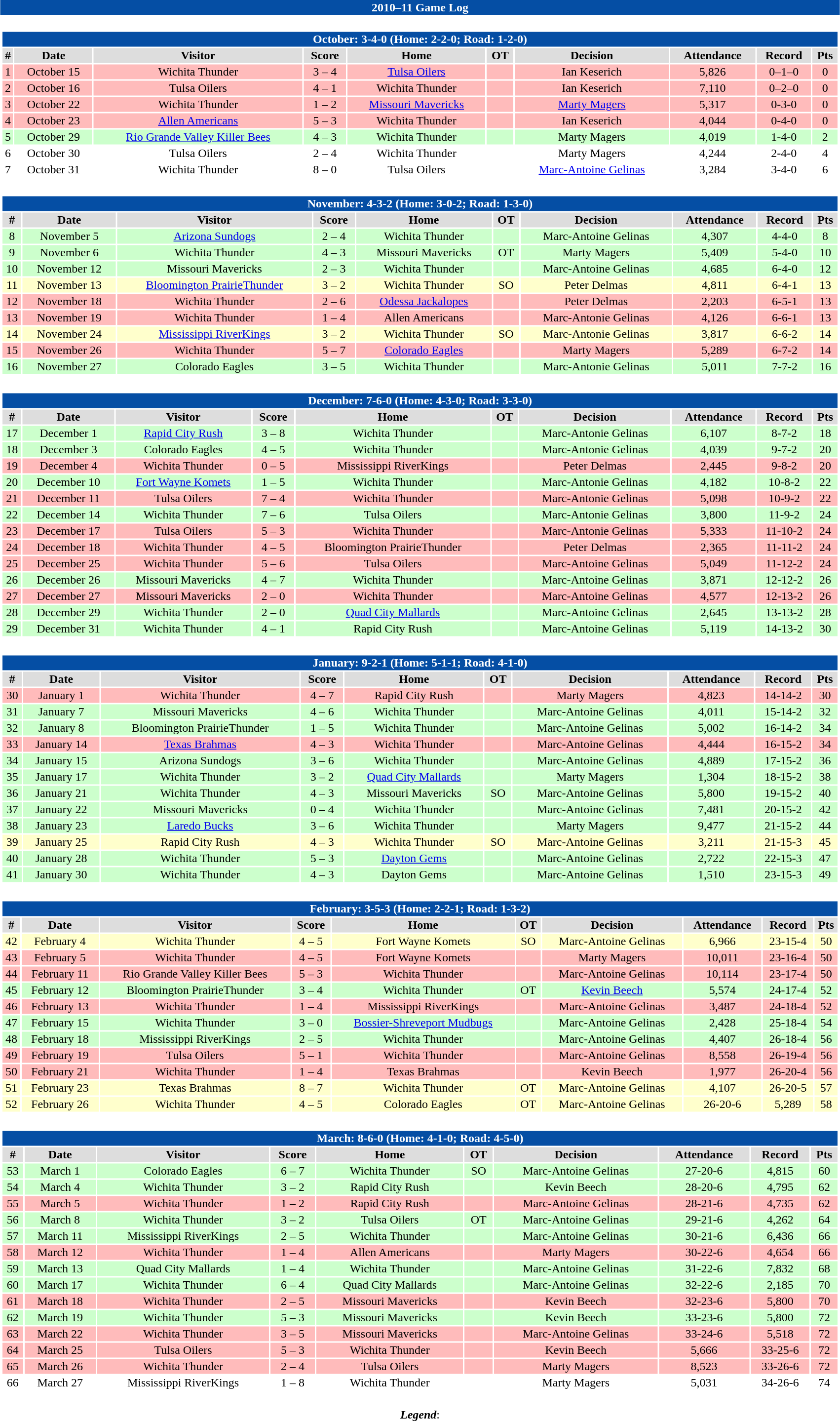<table class="toccolours"  style="width:90%; clear:both; margin:1.5em auto; text-align:center;">
<tr>
<th colspan=10 style="background:#054EA4; color:white">2010–11 Game Log</th>
</tr>
<tr>
<td colspan=10><br><table class="toccolours collapsible collapsed" style="width:100%;">
<tr>
<th colspan=10 style="background:#054EA4; color:white">October: 3-4-0 (Home: 2-2-0; Road: 1-2-0)</th>
</tr>
<tr style="text-align:center; background:#ddd;">
<th>#</th>
<th>Date</th>
<th>Visitor</th>
<th>Score</th>
<th>Home</th>
<th>OT</th>
<th>Decision</th>
<th>Attendance</th>
<th>Record</th>
<th>Pts</th>
</tr>
<tr style="text-align:center; background:#fbb;">
<td>1</td>
<td>October 15</td>
<td>Wichita Thunder</td>
<td>3 – 4</td>
<td><a href='#'>Tulsa Oilers</a></td>
<td></td>
<td>Ian Keserich</td>
<td>5,826</td>
<td>0–1–0</td>
<td>0</td>
</tr>
<tr style="text-align:center; background:#fbb;">
<td>2</td>
<td>October 16</td>
<td>Tulsa Oilers</td>
<td>4 – 1</td>
<td>Wichita Thunder</td>
<td></td>
<td>Ian Keserich</td>
<td>7,110</td>
<td>0–2–0</td>
<td>0</td>
</tr>
<tr style="text-align:center; background:#fbb;">
<td>3</td>
<td>October 22</td>
<td>Wichita Thunder</td>
<td>1  – 2</td>
<td><a href='#'>Missouri Mavericks</a></td>
<td></td>
<td><a href='#'>Marty Magers</a></td>
<td>5,317</td>
<td>0-3-0</td>
<td>0</td>
</tr>
<tr style="text-align:center; background:#fbb;">
<td>4</td>
<td>October 23</td>
<td><a href='#'>Allen Americans</a></td>
<td>5 – 3</td>
<td>Wichita Thunder</td>
<td></td>
<td>Ian Keserich</td>
<td>4,044</td>
<td>0-4-0</td>
<td>0</td>
</tr>
<tr style="text-align:center; background:#cfc;">
<td>5</td>
<td>October 29</td>
<td><a href='#'>Rio Grande Valley Killer Bees</a></td>
<td>4  – 3</td>
<td>Wichita Thunder</td>
<td></td>
<td>Marty Magers</td>
<td>4,019</td>
<td>1-4-0</td>
<td>2</td>
</tr>
<tr align="center style="background:#cfc;">
<td>6</td>
<td>October 30</td>
<td>Tulsa Oilers</td>
<td>2 – 4</td>
<td>Wichita Thunder</td>
<td></td>
<td>Marty Magers</td>
<td>4,244</td>
<td>2-4-0</td>
<td>4</td>
</tr>
<tr align="center style="background:#cfc;">
<td>7</td>
<td>October 31</td>
<td>Wichita Thunder</td>
<td>8 – 0</td>
<td>Tulsa Oilers</td>
<td></td>
<td><a href='#'>Marc-Antoine Gelinas</a></td>
<td>3,284</td>
<td>3-4-0</td>
<td>6</td>
</tr>
</table>
</td>
</tr>
<tr>
<td colspan=10><br><table class="toccolours collapsible collapsed" style="width:100%;">
<tr>
<th colspan=10 style="background:#054EA4; color:white">November: 4-3-2 (Home: 3-0-2; Road: 1-3-0)</th>
</tr>
<tr style="text-align:center; background:#ddd;">
<th>#</th>
<th>Date</th>
<th>Visitor</th>
<th>Score</th>
<th>Home</th>
<th>OT</th>
<th>Decision</th>
<th>Attendance</th>
<th>Record</th>
<th>Pts</th>
</tr>
<tr style="text-align:center; background:#cfc;">
<td>8</td>
<td>November 5</td>
<td><a href='#'>Arizona Sundogs</a></td>
<td>2 – 4</td>
<td>Wichita Thunder</td>
<td></td>
<td>Marc-Antoine Gelinas</td>
<td>4,307</td>
<td>4-4-0</td>
<td>8</td>
</tr>
<tr style="text-align:center; background:#cfc;">
<td>9</td>
<td>November 6</td>
<td>Wichita Thunder</td>
<td>4  – 3</td>
<td>Missouri Mavericks</td>
<td>OT</td>
<td>Marty Magers</td>
<td>5,409</td>
<td>5-4-0</td>
<td>10</td>
</tr>
<tr style="text-align:center; background:#cfc;">
<td>10</td>
<td>November 12</td>
<td>Missouri Mavericks</td>
<td>2 – 3</td>
<td>Wichita Thunder</td>
<td></td>
<td>Marc-Antoine Gelinas</td>
<td>4,685</td>
<td>6-4-0</td>
<td>12</td>
</tr>
<tr style="text-align:center; background:#ffc;">
<td>11</td>
<td>November 13</td>
<td><a href='#'>Bloomington PrairieThunder</a></td>
<td>3 – 2</td>
<td>Wichita Thunder</td>
<td>SO</td>
<td>Peter Delmas</td>
<td>4,811</td>
<td>6-4-1</td>
<td>13</td>
</tr>
<tr style="text-align:center; background:#fbb;">
<td>12</td>
<td>November 18</td>
<td>Wichita Thunder</td>
<td>2 – 6</td>
<td><a href='#'>Odessa Jackalopes</a></td>
<td></td>
<td>Peter Delmas</td>
<td>2,203</td>
<td>6-5-1</td>
<td>13</td>
</tr>
<tr style="text-align:center; background:#fbb;">
<td>13</td>
<td>November 19</td>
<td>Wichita Thunder</td>
<td>1 – 4</td>
<td>Allen Americans</td>
<td></td>
<td>Marc-Antonie Gelinas</td>
<td>4,126</td>
<td>6-6-1</td>
<td>13</td>
</tr>
<tr style="text-align:center; background:#ffc;">
<td>14</td>
<td>November 24</td>
<td><a href='#'>Mississippi RiverKings</a></td>
<td>3 – 2</td>
<td>Wichita Thunder</td>
<td>SO</td>
<td>Marc-Antonie Gelinas</td>
<td>3,817</td>
<td>6-6-2</td>
<td>14</td>
</tr>
<tr style="text-align:center; background:#fbb;">
<td>15</td>
<td>November 26</td>
<td>Wichita Thunder</td>
<td>5 – 7</td>
<td><a href='#'>Colorado Eagles</a></td>
<td></td>
<td>Marty Magers</td>
<td>5,289</td>
<td>6-7-2</td>
<td>14</td>
</tr>
<tr style="text-align:center; background:#cfc;">
<td>16</td>
<td>November 27</td>
<td>Colorado Eagles</td>
<td>3 – 5</td>
<td>Wichita Thunder</td>
<td></td>
<td>Marc-Antonie Gelinas</td>
<td>5,011</td>
<td>7-7-2</td>
<td>16</td>
</tr>
</table>
</td>
</tr>
<tr>
<td colspan=10><br><table class="toccolours collapsible collapsed" style="width:100%;">
<tr>
<th colspan=10 style="background:#054EA4; color:white">December: 7-6-0 (Home: 4-3-0; Road: 3-3-0)</th>
</tr>
<tr style="text-align:center; background:#ddd;">
<th>#</th>
<th>Date</th>
<th>Visitor</th>
<th>Score</th>
<th>Home</th>
<th>OT</th>
<th>Decision</th>
<th>Attendance</th>
<th>Record</th>
<th>Pts</th>
</tr>
<tr style="text-align:center; background:#cfc;">
<td>17</td>
<td>December 1</td>
<td><a href='#'>Rapid City Rush</a></td>
<td>3 – 8</td>
<td>Wichita Thunder</td>
<td></td>
<td>Marc-Antonie Gelinas</td>
<td>6,107</td>
<td>8-7-2</td>
<td>18</td>
</tr>
<tr style="text-align:center; background:#cfc;">
<td>18</td>
<td>December 3</td>
<td>Colorado Eagles</td>
<td>4 – 5</td>
<td>Wichita Thunder</td>
<td></td>
<td>Marc-Antonie Gelinas</td>
<td>4,039</td>
<td>9-7-2</td>
<td>20</td>
</tr>
<tr style="text-align:center; background:#fbb;">
<td>19</td>
<td>December 4</td>
<td>Wichita Thunder</td>
<td>0 – 5</td>
<td>Mississippi RiverKings</td>
<td></td>
<td>Peter Delmas</td>
<td>2,445</td>
<td>9-8-2</td>
<td>20</td>
</tr>
<tr style="text-align:center; background:#cfc;">
<td>20</td>
<td>December 10</td>
<td><a href='#'>Fort Wayne Komets</a></td>
<td>1 – 5</td>
<td>Wichita Thunder</td>
<td></td>
<td>Marc-Antonie Gelinas</td>
<td>4,182</td>
<td>10-8-2</td>
<td>22</td>
</tr>
<tr style="text-align:center; background:#fbb;">
<td>21</td>
<td>December 11</td>
<td>Tulsa Oilers</td>
<td>7 – 4</td>
<td>Wichita Thunder</td>
<td></td>
<td>Marc-Antonie Gelinas</td>
<td>5,098</td>
<td>10-9-2</td>
<td>22</td>
</tr>
<tr style="text-align:center; background:#cfc;">
<td>22</td>
<td>December 14</td>
<td>Wichita Thunder</td>
<td>7 – 6</td>
<td>Tulsa Oilers</td>
<td></td>
<td>Marc-Antonie Gelinas</td>
<td>3,800</td>
<td>11-9-2</td>
<td>24</td>
</tr>
<tr style="text-align:center; background:#fbb;">
<td>23</td>
<td>December 17</td>
<td>Tulsa Oilers</td>
<td>5 – 3</td>
<td>Wichita Thunder</td>
<td></td>
<td>Marc-Antonie Gelinas</td>
<td>5,333</td>
<td>11-10-2</td>
<td>24</td>
</tr>
<tr style="text-align:center; background:#fbb;">
<td>24</td>
<td>December 18</td>
<td>Wichita Thunder</td>
<td>4 – 5</td>
<td>Bloomington PrairieThunder</td>
<td></td>
<td>Peter Delmas</td>
<td>2,365</td>
<td>11-11-2</td>
<td>24</td>
</tr>
<tr style="text-align:center; background:#fbb;">
<td>25</td>
<td>December 25</td>
<td>Wichita Thunder</td>
<td>5 – 6</td>
<td>Tulsa Oilers</td>
<td></td>
<td>Marc-Antoine Gelinas</td>
<td>5,049</td>
<td>11-12-2</td>
<td>24</td>
</tr>
<tr style="text-align:center; background:#cfc;">
<td>26</td>
<td>December 26</td>
<td>Missouri Mavericks</td>
<td>4 – 7</td>
<td>Wichita Thunder</td>
<td></td>
<td>Marc-Antoine Gelinas</td>
<td>3,871</td>
<td>12-12-2</td>
<td>26</td>
</tr>
<tr style="text-align:center; background:#fbb;">
<td>27</td>
<td>December 27</td>
<td>Missouri Mavericks</td>
<td>2 – 0</td>
<td>Wichita Thunder</td>
<td></td>
<td>Marc-Antoine Gelinas</td>
<td>4,577</td>
<td>12-13-2</td>
<td>26</td>
</tr>
<tr style="text-align:center; background:#cfc;">
<td>28</td>
<td>December 29</td>
<td>Wichita Thunder</td>
<td>2 – 0</td>
<td><a href='#'>Quad City Mallards</a></td>
<td></td>
<td>Marc-Antoine Gelinas</td>
<td>2,645</td>
<td>13-13-2</td>
<td>28</td>
</tr>
<tr style="text-align:center; background:#cfc;">
<td>29</td>
<td>December 31</td>
<td>Wichita Thunder</td>
<td>4 – 1</td>
<td>Rapid City Rush</td>
<td></td>
<td>Marc-Antoine Gelinas</td>
<td>5,119</td>
<td>14-13-2</td>
<td>30</td>
</tr>
</table>
</td>
</tr>
<tr>
<td colspan=10><br><table class="toccolours collapsible collapsed" style="width:100%;">
<tr>
<th colspan=10 style="background:#054EA4; color:white">January: 9-2-1 (Home: 5-1-1; Road: 4-1-0)</th>
</tr>
<tr style="text-align:center; background:#ddd;">
<th>#</th>
<th>Date</th>
<th>Visitor</th>
<th>Score</th>
<th>Home</th>
<th>OT</th>
<th>Decision</th>
<th>Attendance</th>
<th>Record</th>
<th>Pts</th>
</tr>
<tr style="text-align:center; background:#fbb;">
<td>30</td>
<td>January 1</td>
<td>Wichita Thunder</td>
<td>4 – 7</td>
<td>Rapid City Rush</td>
<td></td>
<td>Marty Magers</td>
<td>4,823</td>
<td>14-14-2</td>
<td>30</td>
</tr>
<tr style="text-align:center; background:#cfc;">
<td>31</td>
<td>January 7</td>
<td>Missouri Mavericks</td>
<td>4 – 6</td>
<td>Wichita Thunder</td>
<td></td>
<td>Marc-Antoine Gelinas</td>
<td>4,011</td>
<td>15-14-2</td>
<td>32</td>
</tr>
<tr style="text-align:center; background:#cfc;">
<td>32</td>
<td>January 8</td>
<td>Bloomington PrairieThunder</td>
<td>1 – 5</td>
<td>Wichita Thunder</td>
<td></td>
<td>Marc-Antoine Gelinas</td>
<td>5,002</td>
<td>16-14-2</td>
<td>34</td>
</tr>
<tr style="text-align:center; background:#fbb;">
<td>33</td>
<td>January 14</td>
<td><a href='#'>Texas Brahmas</a></td>
<td>4 – 3</td>
<td>Wichita Thunder</td>
<td></td>
<td>Marc-Antoine Gelinas</td>
<td>4,444</td>
<td>16-15-2</td>
<td>34</td>
</tr>
<tr style="text-align:center; background:#cfc;">
<td>34</td>
<td>January 15</td>
<td>Arizona Sundogs</td>
<td>3 – 6</td>
<td>Wichita Thunder</td>
<td></td>
<td>Marc-Antoine Gelinas</td>
<td>4,889</td>
<td>17-15-2</td>
<td>36</td>
</tr>
<tr style="text-align:center; background:#cfc;">
<td>35</td>
<td>January 17</td>
<td>Wichita Thunder</td>
<td>3 – 2</td>
<td><a href='#'>Quad City Mallards</a></td>
<td></td>
<td>Marty Magers</td>
<td>1,304</td>
<td>18-15-2</td>
<td>38</td>
</tr>
<tr style="text-align:center; background:#cfc;">
<td>36</td>
<td>January 21</td>
<td>Wichita Thunder</td>
<td>4 – 3</td>
<td>Missouri Mavericks</td>
<td>SO</td>
<td>Marc-Antoine Gelinas</td>
<td>5,800</td>
<td>19-15-2</td>
<td>40</td>
</tr>
<tr style="text-align:center; background:#cfc;">
<td>37</td>
<td>January 22</td>
<td>Missouri Mavericks</td>
<td>0 – 4</td>
<td>Wichita Thunder</td>
<td></td>
<td>Marc-Antoine Gelinas</td>
<td>7,481</td>
<td>20-15-2</td>
<td>42</td>
</tr>
<tr style="text-align:center; background:#cfc;">
<td>38</td>
<td>January 23</td>
<td><a href='#'>Laredo Bucks</a></td>
<td>3 – 6</td>
<td>Wichita Thunder</td>
<td></td>
<td>Marty Magers</td>
<td>9,477</td>
<td>21-15-2</td>
<td>44</td>
</tr>
<tr style="text-align:center; background:#ffc;">
<td>39</td>
<td>January 25</td>
<td>Rapid City Rush</td>
<td>4 – 3</td>
<td>Wichita Thunder</td>
<td>SO</td>
<td>Marc-Antoine Gelinas</td>
<td>3,211</td>
<td>21-15-3</td>
<td>45</td>
</tr>
<tr style="text-align:center; background:#cfc;">
<td>40</td>
<td>January 28</td>
<td>Wichita Thunder</td>
<td>5 – 3</td>
<td><a href='#'>Dayton Gems</a></td>
<td></td>
<td>Marc-Antoine Gelinas</td>
<td>2,722</td>
<td>22-15-3</td>
<td>47</td>
</tr>
<tr style="text-align:center; background:#cfc;">
<td>41</td>
<td>January 30</td>
<td>Wichita Thunder</td>
<td>4 – 3</td>
<td>Dayton Gems</td>
<td></td>
<td>Marc-Antoine Gelinas</td>
<td>1,510</td>
<td>23-15-3</td>
<td>49</td>
</tr>
</table>
</td>
</tr>
<tr>
<td colspan=10><br><table class="toccolours collapsible collapsed" style="width:100%;">
<tr>
<th colspan=10 style="background:#054EA4; color:white;">February: 3-5-3 (Home: 2-2-1; Road: 1-3-2)</th>
</tr>
<tr style="text-align:center; background:#ddd;">
<th>#</th>
<th>Date</th>
<th>Visitor</th>
<th>Score</th>
<th>Home</th>
<th>OT</th>
<th>Decision</th>
<th>Attendance</th>
<th>Record</th>
<th>Pts</th>
</tr>
<tr style="text-align:center; background:#ffc;">
<td>42</td>
<td>February 4</td>
<td>Wichita Thunder</td>
<td>4 – 5</td>
<td>Fort Wayne Komets</td>
<td>SO</td>
<td>Marc-Antoine Gelinas</td>
<td>6,966</td>
<td>23-15-4</td>
<td>50</td>
</tr>
<tr style="text-align:center; background:#fbb;">
<td>43</td>
<td>February 5</td>
<td>Wichita Thunder</td>
<td>4 – 5</td>
<td>Fort Wayne Komets</td>
<td></td>
<td>Marty Magers</td>
<td>10,011</td>
<td>23-16-4</td>
<td>50</td>
</tr>
<tr style="text-align:center; background:#fbb;">
<td>44</td>
<td>February 11</td>
<td>Rio Grande Valley Killer Bees</td>
<td>5 – 3</td>
<td>Wichita Thunder</td>
<td></td>
<td>Marc-Antoine Gelinas</td>
<td>10,114</td>
<td>23-17-4</td>
<td>50</td>
</tr>
<tr style="text-align:center; background:#cfc;">
<td>45</td>
<td>February 12</td>
<td>Bloomington PrairieThunder</td>
<td>3 – 4</td>
<td>Wichita Thunder</td>
<td>OT</td>
<td><a href='#'>Kevin Beech</a></td>
<td>5,574</td>
<td>24-17-4</td>
<td>52</td>
</tr>
<tr style="text-align:center; background:#fbb;">
<td>46</td>
<td>February 13</td>
<td>Wichita Thunder</td>
<td>1 – 4</td>
<td>Mississippi RiverKings</td>
<td></td>
<td>Marc-Antoine Gelinas</td>
<td>3,487</td>
<td>24-18-4</td>
<td>52</td>
</tr>
<tr style="text-align:center; background:#cfc;">
<td>47</td>
<td>February 15</td>
<td>Wichita Thunder</td>
<td>3 – 0</td>
<td><a href='#'>Bossier-Shreveport Mudbugs</a></td>
<td></td>
<td>Marc-Antoine Gelinas</td>
<td>2,428</td>
<td>25-18-4</td>
<td>54</td>
</tr>
<tr style="text-align:center; background:#cfc;">
<td>48</td>
<td>February 18</td>
<td>Mississippi RiverKings</td>
<td>2 – 5</td>
<td>Wichita Thunder</td>
<td></td>
<td>Marc-Antoine Gelinas</td>
<td>4,407</td>
<td>26-18-4</td>
<td>56</td>
</tr>
<tr style="text-align:center; background:#fbb;">
<td>49</td>
<td>February 19</td>
<td>Tulsa Oilers</td>
<td>5 – 1</td>
<td>Wichita Thunder</td>
<td></td>
<td>Marc-Antoine Gelinas</td>
<td>8,558</td>
<td>26-19-4</td>
<td>56</td>
</tr>
<tr style="text-align:center; background:#fbb;">
<td>50</td>
<td>February 21</td>
<td>Wichita Thunder</td>
<td>1 – 4</td>
<td>Texas Brahmas</td>
<td></td>
<td>Kevin Beech</td>
<td>1,977</td>
<td>26-20-4</td>
<td>56</td>
</tr>
<tr style="text-align:center; background:#ffc;">
<td>51</td>
<td>February 23</td>
<td>Texas Brahmas</td>
<td>8 – 7</td>
<td>Wichita Thunder</td>
<td>OT</td>
<td>Marc-Antoine Gelinas</td>
<td>4,107</td>
<td>26-20-5</td>
<td>57</td>
</tr>
<tr style="text-align:center; background:#ffc;">
<td>52</td>
<td>February 26</td>
<td>Wichita Thunder</td>
<td>4 – 5</td>
<td>Colorado Eagles</td>
<td>OT</td>
<td>Marc-Antoine Gelinas</td>
<td>26-20-6</td>
<td>5,289</td>
<td>58</td>
</tr>
</table>
</td>
</tr>
<tr>
<td colspan=10><br><table class="toccolours collapsible collapsed" style="width:100%;">
<tr>
<th colspan=10 style="background:#054EA4; color:white;">March: 8-6-0 (Home: 4-1-0; Road: 4-5-0)</th>
</tr>
<tr style="text-align:center; background:#ddd;">
<th>#</th>
<th>Date</th>
<th>Visitor</th>
<th>Score</th>
<th>Home</th>
<th>OT</th>
<th>Decision</th>
<th>Attendance</th>
<th>Record</th>
<th>Pts</th>
</tr>
<tr style="text-align:center; background:#cfc;">
<td>53</td>
<td>March 1</td>
<td>Colorado Eagles</td>
<td>6 – 7</td>
<td>Wichita Thunder</td>
<td>SO</td>
<td>Marc-Antoine Gelinas</td>
<td>27-20-6</td>
<td>4,815</td>
<td>60</td>
</tr>
<tr style="text-align:center; background:#cfc;">
<td>54</td>
<td>March 4</td>
<td>Wichita Thunder</td>
<td>3 – 2</td>
<td>Rapid City Rush</td>
<td></td>
<td>Kevin Beech</td>
<td>28-20-6</td>
<td>4,795</td>
<td>62</td>
</tr>
<tr style="text-align:center; background:#fbb;">
<td>55</td>
<td>March 5</td>
<td>Wichita Thunder</td>
<td>1 – 2</td>
<td>Rapid City Rush</td>
<td></td>
<td>Marc-Antoine Gelinas</td>
<td>28-21-6</td>
<td>4,735</td>
<td>62</td>
</tr>
<tr style="text-align:center; background:#cfc;">
<td>56</td>
<td>March 8</td>
<td>Wichita Thunder</td>
<td>3 – 2</td>
<td>Tulsa Oilers</td>
<td>OT</td>
<td>Marc-Antoine Gelinas</td>
<td>29-21-6</td>
<td>4,262</td>
<td>64</td>
</tr>
<tr style="text-align:center; background:#cfc;">
<td>57</td>
<td>March 11</td>
<td>Mississippi RiverKings</td>
<td>2 – 5</td>
<td>Wichita Thunder</td>
<td></td>
<td>Marc-Antoine Gelinas</td>
<td>30-21-6</td>
<td>6,436</td>
<td>66</td>
</tr>
<tr style="text-align:center; background:#fbb;">
<td>58</td>
<td>March 12</td>
<td>Wichita Thunder</td>
<td>1 – 4</td>
<td>Allen Americans</td>
<td></td>
<td>Marty Magers</td>
<td>30-22-6</td>
<td>4,654</td>
<td>66</td>
</tr>
<tr style="text-align:center; background:#cfc;">
<td>59</td>
<td>March 13</td>
<td>Quad City Mallards</td>
<td>1 – 4</td>
<td>Wichita Thunder</td>
<td></td>
<td>Marc-Antoine Gelinas</td>
<td>31-22-6</td>
<td>7,832</td>
<td>68</td>
</tr>
<tr style="text-align:center; background:#cfc;">
<td>60</td>
<td>March 17</td>
<td>Wichita Thunder</td>
<td>6 – 4</td>
<td>Quad City Mallards</td>
<td></td>
<td>Marc-Antoine Gelinas</td>
<td>32-22-6</td>
<td>2,185</td>
<td>70</td>
</tr>
<tr style="text-align:center; background:#fbb;">
<td>61</td>
<td>March 18</td>
<td>Wichita Thunder</td>
<td>2 – 5</td>
<td>Missouri Mavericks</td>
<td></td>
<td>Kevin Beech</td>
<td>32-23-6</td>
<td>5,800</td>
<td>70</td>
</tr>
<tr style="text-align:center; background:#cfc;">
<td>62</td>
<td>March 19</td>
<td>Wichita Thunder</td>
<td>5 – 3</td>
<td>Missouri Mavericks</td>
<td></td>
<td>Kevin Beech</td>
<td>33-23-6</td>
<td>5,800</td>
<td>72</td>
</tr>
<tr style="text-align:center; background:#fbb;">
<td>63</td>
<td>March 22</td>
<td>Wichita Thunder</td>
<td>3 – 5</td>
<td>Missouri Mavericks</td>
<td></td>
<td>Marc-Antoine Gelinas</td>
<td>33-24-6</td>
<td>5,518</td>
<td>72</td>
</tr>
<tr style="text-align:center; background:#fbb;">
<td>64</td>
<td>March 25</td>
<td>Tulsa Oilers</td>
<td>5 – 3</td>
<td>Wichita Thunder</td>
<td></td>
<td>Kevin Beech</td>
<td>5,666</td>
<td>33-25-6</td>
<td>72</td>
</tr>
<tr style="text-align:center; background:#fbb;">
<td>65</td>
<td>March 26</td>
<td>Wichita Thunder</td>
<td>2 – 4</td>
<td>Tulsa Oilers</td>
<td></td>
<td>Marty Magers</td>
<td>8,523</td>
<td>33-26-6</td>
<td>72</td>
</tr>
<tr align="center style="background:#cfc;">
<td>66</td>
<td>March 27</td>
<td>Mississippi RiverKings</td>
<td>1 – 8</td>
<td>Wichita Thunder</td>
<td></td>
<td>Marty Magers</td>
<td>5,031</td>
<td>34-26-6</td>
<td>74</td>
</tr>
</table>
</td>
</tr>
<tr>
<td colspan="10" style="text-align:center;"><br><strong><em>Legend</em></strong>:


</td>
</tr>
</table>
